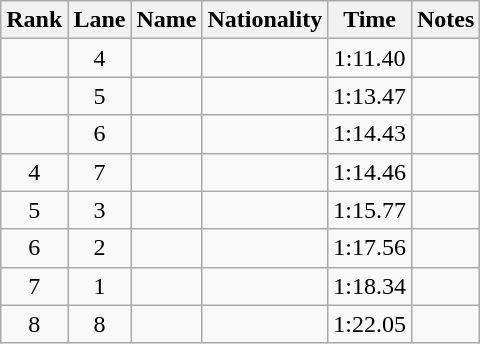<table class="wikitable sortable" style="text-align:center">
<tr>
<th>Rank</th>
<th>Lane</th>
<th>Name</th>
<th>Nationality</th>
<th>Time</th>
<th>Notes</th>
</tr>
<tr>
<td></td>
<td>4</td>
<td align=left></td>
<td align=left></td>
<td>1:11.40</td>
<td><strong></strong></td>
</tr>
<tr>
<td></td>
<td>5</td>
<td align=left></td>
<td align=left></td>
<td>1:13.47</td>
<td></td>
</tr>
<tr>
<td></td>
<td>6</td>
<td align=left></td>
<td align=left></td>
<td>1:14.43</td>
<td></td>
</tr>
<tr>
<td>4</td>
<td>7</td>
<td align=left></td>
<td align=left></td>
<td>1:14.46</td>
<td></td>
</tr>
<tr>
<td>5</td>
<td>3</td>
<td align=left></td>
<td align=left></td>
<td>1:15.77</td>
<td></td>
</tr>
<tr>
<td>6</td>
<td>2</td>
<td align=left></td>
<td align=left></td>
<td>1:17.56</td>
<td></td>
</tr>
<tr>
<td>7</td>
<td>1</td>
<td align=left></td>
<td align=left></td>
<td>1:18.34</td>
<td></td>
</tr>
<tr>
<td>8</td>
<td>8</td>
<td align=left></td>
<td align=left></td>
<td>1:22.05</td>
<td></td>
</tr>
</table>
